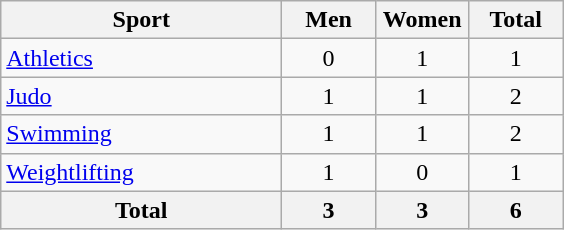<table class="wikitable sortable" style="text-align:center;">
<tr>
<th width=180>Sport</th>
<th width=55>Men</th>
<th width=55>Women</th>
<th width=55>Total</th>
</tr>
<tr>
<td align=left><a href='#'>Athletics</a></td>
<td>0</td>
<td>1</td>
<td>1</td>
</tr>
<tr>
<td align=left><a href='#'>Judo</a></td>
<td>1</td>
<td>1</td>
<td>2</td>
</tr>
<tr>
<td align=left><a href='#'>Swimming</a></td>
<td>1</td>
<td>1</td>
<td>2</td>
</tr>
<tr>
<td align=left><a href='#'>Weightlifting</a></td>
<td>1</td>
<td>0</td>
<td>1</td>
</tr>
<tr>
<th>Total</th>
<th>3</th>
<th>3</th>
<th>6</th>
</tr>
</table>
